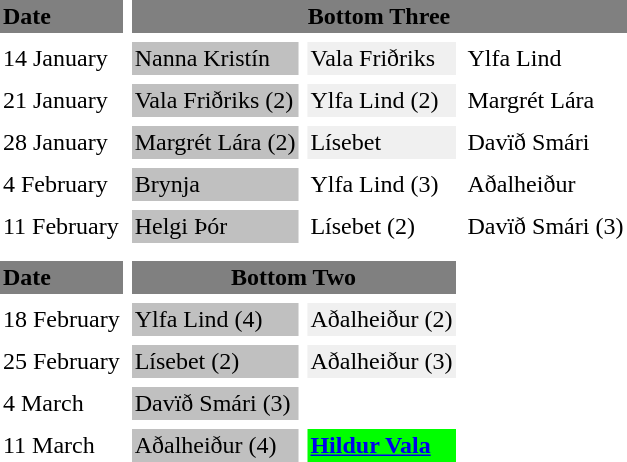<table cellpadding=2 cellspacing=6>
<tr bgcolor=#808080>
<td><strong>Date</strong></td>
<td colspan=3 align="center"><strong>Bottom Three</strong></td>
</tr>
<tr>
<td>14 January</td>
<td bgcolor="#C0C0C0">Nanna Kristín</td>
<td bgcolor="#F0F0F0">Vala Friðriks</td>
<td>Ylfa Lind</td>
</tr>
<tr>
<td>21 January</td>
<td bgcolor="#C0C0C0">Vala Friðriks (2)</td>
<td bgcolor="#F0F0F0">Ylfa Lind (2)</td>
<td>Margrét Lára</td>
</tr>
<tr>
<td>28 January</td>
<td bgcolor="#C0C0C0">Margrét Lára (2)</td>
<td bgcolor="#F0F0F0">Lísebet</td>
<td>Davïð Smári</td>
</tr>
<tr>
<td>4 February</td>
<td bgcolor="#C0C0C0">Brynja</td>
<td>Ylfa Lind (3)</td>
<td>Aðalheiður</td>
</tr>
<tr>
<td>11 February</td>
<td bgcolor="#C0C0C0">Helgi Þór</td>
<td>Lísebet (2)</td>
<td>Davïð Smári (3)</td>
</tr>
<tr>
</tr>
<tr bgcolor=#808080>
<td><strong>Date</strong></td>
<td colspan=2 align="center"><strong>Bottom Two</strong></td>
</tr>
<tr>
<td>18 February</td>
<td bgcolor="#C0C0C0">Ylfa Lind (4)</td>
<td bgcolor="#F0F0F0">Aðalheiður (2)</td>
<td></td>
</tr>
<tr>
<td>25 February</td>
<td bgcolor="#C0C0C0">Lísebet (2)</td>
<td bgcolor="#F0F0F0">Aðalheiður (3)</td>
</tr>
<tr>
<td>4 March</td>
<td bgcolor="#C0C0C0">Davïð Smári (3)</td>
<td></td>
</tr>
<tr>
<td>11 March</td>
<td bgcolor="#C0C0C0">Aðalheiður (4)</td>
<td bgcolor="lime"><strong><a href='#'>Hildur Vala</a></strong></td>
<td></td>
</tr>
</table>
